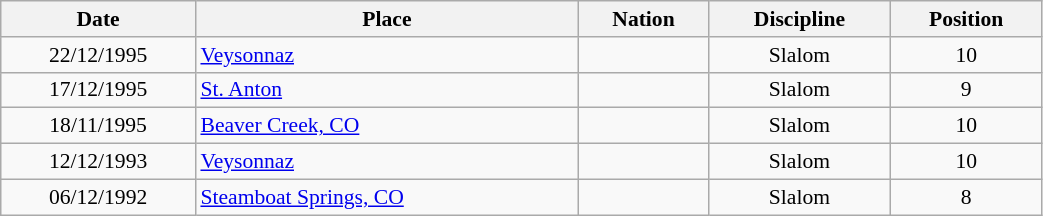<table class="wikitable" width=55% style="font-size:90%; text-align:center;">
<tr>
<th>Date</th>
<th>Place</th>
<th>Nation</th>
<th>Discipline</th>
<th>Position</th>
</tr>
<tr>
<td>22/12/1995</td>
<td align=left><a href='#'>Veysonnaz</a></td>
<td align=left></td>
<td>Slalom</td>
<td>10</td>
</tr>
<tr>
<td>17/12/1995</td>
<td align=left><a href='#'>St. Anton</a></td>
<td align=left></td>
<td>Slalom</td>
<td>9</td>
</tr>
<tr>
<td>18/11/1995</td>
<td align=left><a href='#'>Beaver Creek, CO</a></td>
<td align=left></td>
<td>Slalom</td>
<td>10</td>
</tr>
<tr>
<td>12/12/1993</td>
<td align=left><a href='#'>Veysonnaz</a></td>
<td align=left></td>
<td>Slalom</td>
<td>10</td>
</tr>
<tr>
<td>06/12/1992</td>
<td align=left><a href='#'>Steamboat Springs, CO</a></td>
<td align=left></td>
<td>Slalom</td>
<td>8</td>
</tr>
</table>
